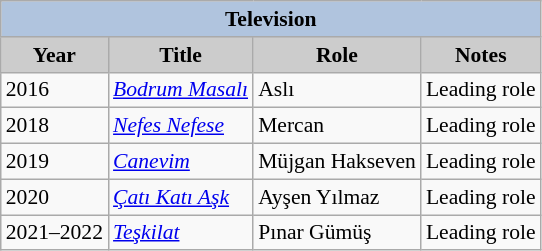<table class="wikitable" style="font-size:90%">
<tr>
<th colspan="4" style="background:LightSteelBlue">Television</th>
</tr>
<tr>
<th style="background:#CCCCCC">Year</th>
<th style="background:#CCCCCC">Title</th>
<th style="background:#CCCCCC">Role</th>
<th style="background:#CCCCCC">Notes</th>
</tr>
<tr>
<td>2016</td>
<td><em><a href='#'>Bodrum Masalı</a></em></td>
<td>Aslı</td>
<td>Leading role</td>
</tr>
<tr>
<td>2018</td>
<td><em><a href='#'>Nefes Nefese</a></em></td>
<td>Mercan</td>
<td>Leading role</td>
</tr>
<tr>
<td>2019</td>
<td><em><a href='#'>Canevim</a></em></td>
<td>Müjgan Hakseven</td>
<td>Leading role</td>
</tr>
<tr>
<td>2020</td>
<td><em><a href='#'>Çatı Katı Aşk</a></em></td>
<td>Ayşen Yılmaz</td>
<td>Leading role</td>
</tr>
<tr>
<td>2021–2022</td>
<td><em><a href='#'>Teşkilat</a></em></td>
<td>Pınar Gümüş</td>
<td>Leading role</td>
</tr>
</table>
